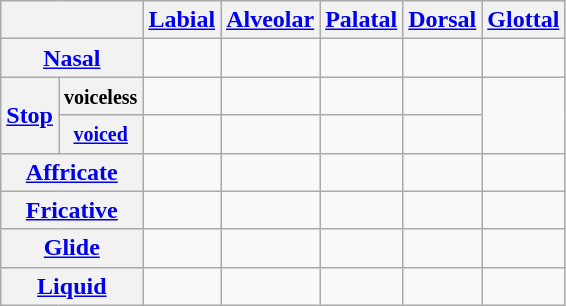<table class="wikitable" style="text-align:center">
<tr>
<th colspan="2"></th>
<th><a href='#'>Labial</a></th>
<th><a href='#'>Alveolar</a></th>
<th><a href='#'>Palatal</a></th>
<th><a href='#'>Dorsal</a></th>
<th><a href='#'>Glottal</a></th>
</tr>
<tr>
<th colspan="2"><a href='#'>Nasal</a></th>
<td></td>
<td></td>
<td></td>
<td></td>
<td></td>
</tr>
<tr>
<th rowspan="2"><a href='#'>Stop</a></th>
<th><small>voiceless</small></th>
<td></td>
<td></td>
<td></td>
<td></td>
<td rowspan="2"></td>
</tr>
<tr>
<th><a href='#'><small>voiced</small></a></th>
<td></td>
<td></td>
<td></td>
<td></td>
</tr>
<tr>
<th colspan="2"><a href='#'>Affricate</a></th>
<td></td>
<td></td>
<td></td>
<td></td>
<td></td>
</tr>
<tr>
<th colspan="2"><a href='#'>Fricative</a></th>
<td></td>
<td></td>
<td></td>
<td></td>
<td></td>
</tr>
<tr>
<th colspan="2"><a href='#'>Glide</a></th>
<td></td>
<td></td>
<td></td>
<td></td>
<td></td>
</tr>
<tr>
<th colspan="2"><a href='#'>Liquid</a></th>
<td></td>
<td></td>
<td></td>
<td></td>
<td></td>
</tr>
</table>
